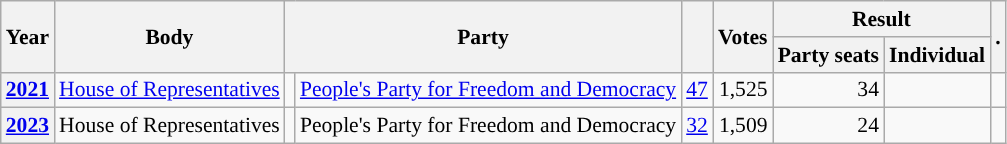<table class="wikitable plainrowheaders sortable" border=2 cellpadding=4 cellspacing=0 style="border: 1px #aaa solid; font-size: 90%; text-align:center;">
<tr>
<th scope="col" rowspan=2>Year</th>
<th scope="col" rowspan=2>Body</th>
<th scope="col" colspan=2 rowspan=2>Party</th>
<th scope="col" rowspan=2></th>
<th scope="col" rowspan=2>Votes</th>
<th scope="colgroup" colspan=2>Result</th>
<th scope="col" rowspan=2 class="unsortable">.</th>
</tr>
<tr>
<th scope="col">Party seats</th>
<th scope="col">Individual</th>
</tr>
<tr>
<th scope="row"><a href='#'>2021</a></th>
<td><a href='#'>House of Representatives</a></td>
<td style="background-color:"></td>
<td><a href='#'>People's Party for Freedom and Democracy</a></td>
<td style=text-align:right><a href='#'>47</a></td>
<td style=text-align:right>1,525</td>
<td style=text-align:right>34</td>
<td></td>
<td></td>
</tr>
<tr>
<th scope="row"><a href='#'>2023</a></th>
<td>House of Representatives</td>
<td style="background-color:"></td>
<td>People's Party for Freedom and Democracy</td>
<td style=text-align:right><a href='#'>32</a></td>
<td style=text-align:right>1,509</td>
<td style=text-align:right>24</td>
<td></td>
<td></td>
</tr>
</table>
